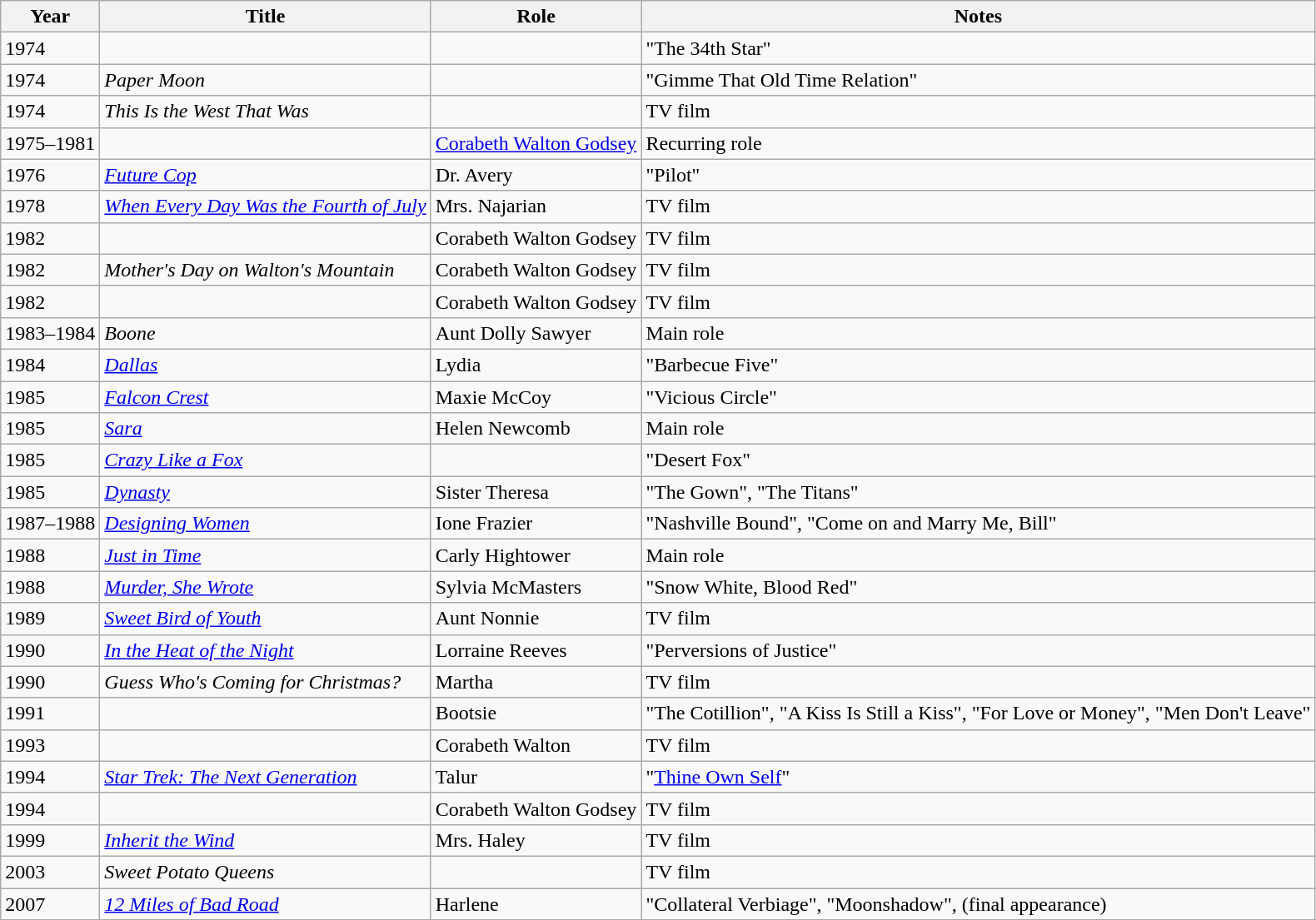<table class="wikitable sortable">
<tr>
<th>Year</th>
<th>Title</th>
<th>Role</th>
<th class="unsortable">Notes</th>
</tr>
<tr>
<td>1974</td>
<td><em></em></td>
<td></td>
<td>"The 34th Star"</td>
</tr>
<tr>
<td>1974</td>
<td><em>Paper Moon</em></td>
<td></td>
<td>"Gimme That Old Time Relation"</td>
</tr>
<tr>
<td>1974</td>
<td><em>This Is the West That Was</em></td>
<td></td>
<td>TV film</td>
</tr>
<tr>
<td>1975–1981</td>
<td><em></em></td>
<td><a href='#'>Corabeth Walton Godsey</a></td>
<td>Recurring role</td>
</tr>
<tr>
<td>1976</td>
<td><em><a href='#'>Future Cop</a></em></td>
<td>Dr. Avery</td>
<td>"Pilot"</td>
</tr>
<tr>
<td>1978</td>
<td><em><a href='#'>When Every Day Was the Fourth of July</a></em></td>
<td>Mrs. Najarian</td>
<td>TV film</td>
</tr>
<tr>
<td>1982</td>
<td><em></em></td>
<td>Corabeth Walton Godsey</td>
<td>TV film</td>
</tr>
<tr>
<td>1982</td>
<td><em>Mother's Day on Walton's Mountain</em></td>
<td>Corabeth Walton Godsey</td>
<td>TV film</td>
</tr>
<tr>
<td>1982</td>
<td><em></em></td>
<td>Corabeth Walton Godsey</td>
<td>TV film</td>
</tr>
<tr>
<td>1983–1984</td>
<td><em>Boone</em></td>
<td>Aunt Dolly Sawyer</td>
<td>Main role</td>
</tr>
<tr>
<td>1984</td>
<td><em><a href='#'>Dallas</a></em></td>
<td>Lydia</td>
<td>"Barbecue Five"</td>
</tr>
<tr>
<td>1985</td>
<td><em><a href='#'>Falcon Crest</a></em></td>
<td>Maxie McCoy</td>
<td>"Vicious Circle"</td>
</tr>
<tr>
<td>1985</td>
<td><em><a href='#'>Sara</a></em></td>
<td>Helen Newcomb</td>
<td>Main role</td>
</tr>
<tr>
<td>1985</td>
<td><em><a href='#'>Crazy Like a Fox</a></em></td>
<td></td>
<td>"Desert Fox"</td>
</tr>
<tr>
<td>1985</td>
<td><em><a href='#'>Dynasty</a></em></td>
<td>Sister Theresa</td>
<td>"The Gown", "The Titans"</td>
</tr>
<tr>
<td>1987–1988</td>
<td><em><a href='#'>Designing Women</a></em></td>
<td>Ione Frazier</td>
<td>"Nashville Bound", "Come on and Marry Me, Bill"</td>
</tr>
<tr>
<td>1988</td>
<td><em><a href='#'>Just in Time</a></em></td>
<td>Carly Hightower</td>
<td>Main role</td>
</tr>
<tr>
<td>1988</td>
<td><em><a href='#'>Murder, She Wrote</a></em></td>
<td>Sylvia McMasters</td>
<td>"Snow White, Blood Red"</td>
</tr>
<tr>
<td>1989</td>
<td><em><a href='#'>Sweet Bird of Youth</a></em></td>
<td>Aunt Nonnie</td>
<td>TV film</td>
</tr>
<tr>
<td>1990</td>
<td><em><a href='#'>In the Heat of the Night</a></em></td>
<td>Lorraine Reeves</td>
<td>"Perversions of Justice"</td>
</tr>
<tr>
<td>1990</td>
<td><em>Guess Who's Coming for Christmas?</em></td>
<td>Martha</td>
<td>TV film</td>
</tr>
<tr>
<td>1991</td>
<td><em></em></td>
<td>Bootsie</td>
<td>"The Cotillion", "A Kiss Is Still a Kiss", "For Love or Money", "Men Don't Leave"</td>
</tr>
<tr>
<td>1993</td>
<td><em></em></td>
<td>Corabeth Walton</td>
<td>TV film</td>
</tr>
<tr>
<td>1994</td>
<td><em><a href='#'>Star Trek: The Next Generation</a></em></td>
<td>Talur</td>
<td>"<a href='#'>Thine Own Self</a>"</td>
</tr>
<tr>
<td>1994</td>
<td><em></em></td>
<td>Corabeth Walton Godsey</td>
<td>TV film</td>
</tr>
<tr>
<td>1999</td>
<td><em><a href='#'>Inherit the Wind</a></em></td>
<td>Mrs. Haley</td>
<td>TV film</td>
</tr>
<tr>
<td>2003</td>
<td><em>Sweet Potato Queens</em></td>
<td></td>
<td>TV film</td>
</tr>
<tr>
<td>2007</td>
<td><em><a href='#'>12 Miles of Bad Road</a></em></td>
<td>Harlene</td>
<td>"Collateral Verbiage", "Moonshadow", (final appearance)</td>
</tr>
</table>
